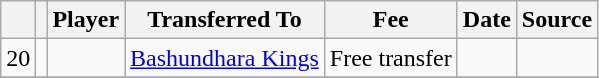<table class="wikitable plainrowheaders sortable">
<tr>
<th></th>
<th></th>
<th>Player</th>
<th>Transferred To</th>
<th>Fee</th>
<th>Date</th>
<th>Source</th>
</tr>
<tr>
<td align=center>20</td>
<td align=center></td>
<td></td>
<td> <a href='#'>Bashundhara Kings</a></td>
<td>Free transfer</td>
<td></td>
<td></td>
</tr>
<tr>
</tr>
</table>
